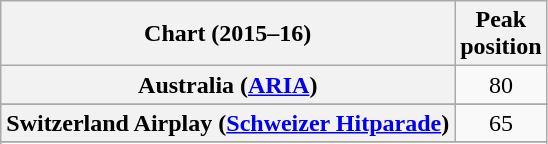<table class="wikitable sortable plainrowheaders" style="text-align:center">
<tr>
<th scope="col">Chart (2015–16)</th>
<th scope="col">Peak<br> position</th>
</tr>
<tr>
<th scope="row">Australia (<a href='#'>ARIA</a>)</th>
<td>80</td>
</tr>
<tr>
</tr>
<tr>
</tr>
<tr>
</tr>
<tr>
</tr>
<tr>
<th scope="row">Switzerland Airplay (<a href='#'>Schweizer Hitparade</a>)</th>
<td>65</td>
</tr>
<tr>
</tr>
<tr>
</tr>
<tr>
</tr>
<tr>
</tr>
</table>
